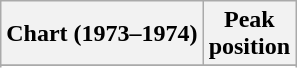<table class="wikitable sortable plainrowheaders" style="text-align:center">
<tr>
<th>Chart (1973–1974)</th>
<th>Peak<br>position</th>
</tr>
<tr>
</tr>
<tr>
</tr>
<tr>
</tr>
<tr>
</tr>
<tr>
</tr>
</table>
